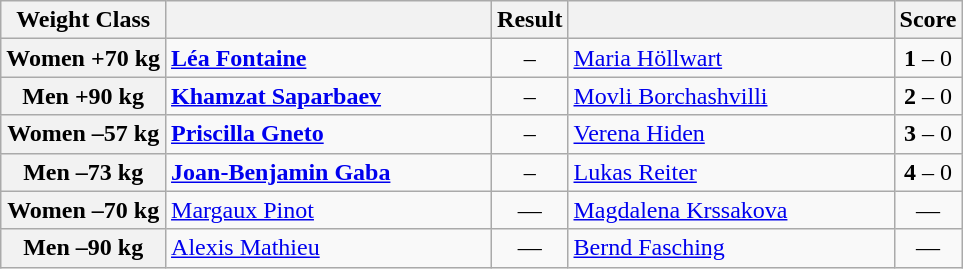<table class="wikitable">
<tr>
<th>Weight Class</th>
<th style="width:210px;"></th>
<th>Result</th>
<th style="width:210px;"></th>
<th>Score</th>
</tr>
<tr>
<th>Women +70 kg</th>
<td><strong><a href='#'>Léa Fontaine</a></strong></td>
<td align="center"><strong></strong> – </td>
<td><a href='#'>Maria Höllwart</a></td>
<td align="center"><strong>1</strong> – 0</td>
</tr>
<tr>
<th>Men +90 kg</th>
<td><strong><a href='#'>Khamzat Saparbaev</a></strong></td>
<td align="center"><strong></strong> – </td>
<td><a href='#'>Movli Borchashvilli</a></td>
<td align="center"><strong>2</strong> – 0</td>
</tr>
<tr>
<th>Women –57 kg</th>
<td><strong><a href='#'>Priscilla Gneto</a></strong></td>
<td align="center"><strong></strong> – </td>
<td><a href='#'>Verena Hiden</a></td>
<td align="center"><strong>3</strong> – 0</td>
</tr>
<tr>
<th>Men –73 kg</th>
<td><strong><a href='#'>Joan-Benjamin Gaba</a></strong></td>
<td align="center"><strong></strong> – </td>
<td><a href='#'>Lukas Reiter</a></td>
<td align="center"><strong>4</strong> – 0</td>
</tr>
<tr>
<th>Women –70 kg</th>
<td><a href='#'>Margaux Pinot</a></td>
<td align="center">—</td>
<td><a href='#'>Magdalena Krssakova</a></td>
<td align="center">—</td>
</tr>
<tr>
<th>Men –90 kg</th>
<td><a href='#'>Alexis Mathieu</a></td>
<td align="center">—</td>
<td><a href='#'>Bernd Fasching</a></td>
<td align="center">—</td>
</tr>
</table>
